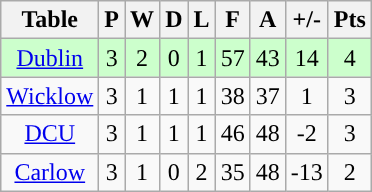<table class="wikitable">
<tr>
<th>Table</th>
<th>P</th>
<th>W</th>
<th>D</th>
<th>L</th>
<th>F</th>
<th>A</th>
<th>+/-</th>
<th>Pts</th>
</tr>
<tr style="text-align:Center; background:#cfc;">
<td><a href='#'>Dublin</a></td>
<td>3</td>
<td>2</td>
<td>0</td>
<td>1</td>
<td>57</td>
<td>43</td>
<td>14</td>
<td>4</td>
</tr>
<tr style="text-align:Center;">
<td><a href='#'>Wicklow</a></td>
<td>3</td>
<td>1</td>
<td>1</td>
<td>1</td>
<td>38</td>
<td>37</td>
<td>1</td>
<td>3</td>
</tr>
<tr style="text-align:Center;">
<td><a href='#'>DCU</a></td>
<td>3</td>
<td>1</td>
<td>1</td>
<td>1</td>
<td>46</td>
<td>48</td>
<td>-2</td>
<td>3</td>
</tr>
<tr style="text-align:Center;">
<td><a href='#'>Carlow</a></td>
<td>3</td>
<td>1</td>
<td>0</td>
<td>2</td>
<td>35</td>
<td>48</td>
<td>-13</td>
<td>2</td>
</tr>
</table>
